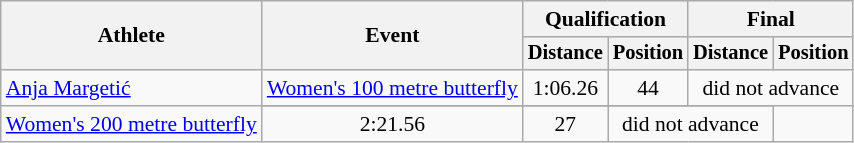<table class=wikitable style="font-size:90%">
<tr>
<th rowspan="2">Athlete</th>
<th rowspan="2">Event</th>
<th colspan="2">Qualification</th>
<th colspan="2">Final</th>
</tr>
<tr style="font-size:95%">
<th>Distance</th>
<th>Position</th>
<th>Distance</th>
<th>Position</th>
</tr>
<tr align=center>
<td align=left rowspan=2><a href='#'>Anja Margetić</a></td>
<td align=left><a href='#'>Women's 100 metre butterfly</a></td>
<td>1:06.26</td>
<td>44</td>
<td colspan=2>did not advance</td>
</tr>
<tr>
</tr>
<tr align=center>
<td align=left><a href='#'>Women's 200 metre butterfly</a></td>
<td>2:21.56</td>
<td>27</td>
<td colspan=2>did not advance</td>
</tr>
</table>
